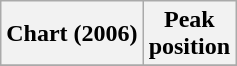<table class="wikitable plainrowheaders" style="text-align:center;">
<tr>
<th>Chart (2006)</th>
<th>Peak<br>position</th>
</tr>
<tr>
</tr>
</table>
